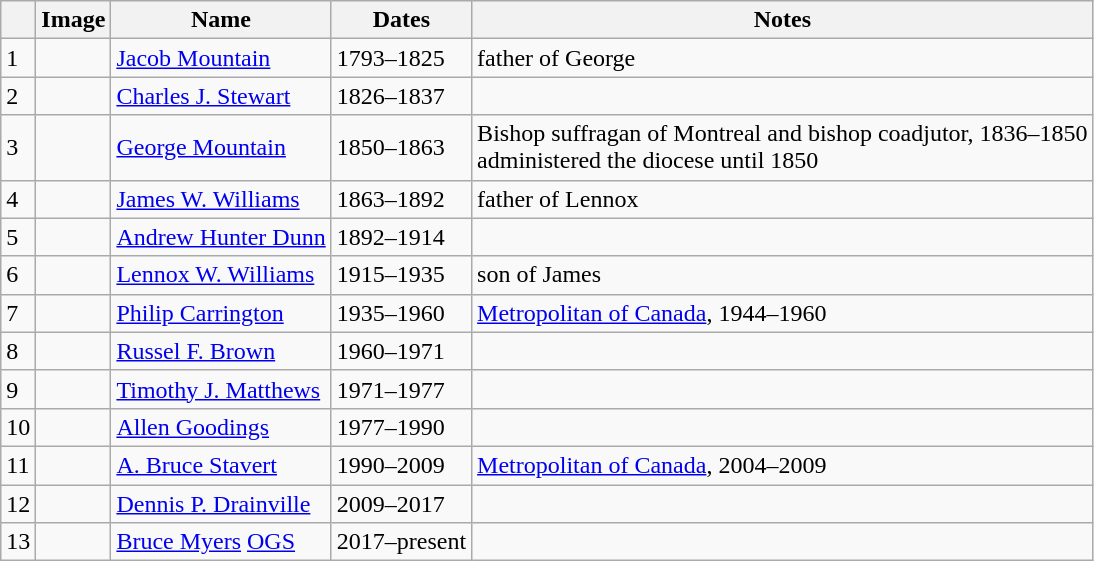<table class="wikitable">
<tr>
<th></th>
<th>Image</th>
<th>Name</th>
<th>Dates</th>
<th>Notes</th>
</tr>
<tr>
<td>1</td>
<td></td>
<td><a href='#'>Jacob Mountain</a></td>
<td>1793–1825</td>
<td>father of George</td>
</tr>
<tr>
<td>2</td>
<td></td>
<td><a href='#'>Charles J. Stewart</a></td>
<td>1826–1837</td>
<td></td>
</tr>
<tr>
<td>3</td>
<td></td>
<td><a href='#'>George Mountain</a></td>
<td>1850–1863</td>
<td>Bishop suffragan of Montreal and bishop coadjutor, 1836–1850<br>administered the diocese until 1850</td>
</tr>
<tr>
<td>4</td>
<td></td>
<td><a href='#'>James W. Williams</a></td>
<td>1863–1892</td>
<td>father of Lennox</td>
</tr>
<tr>
<td>5</td>
<td></td>
<td><a href='#'>Andrew Hunter Dunn</a></td>
<td>1892–1914</td>
<td></td>
</tr>
<tr>
<td>6</td>
<td></td>
<td><a href='#'>Lennox W. Williams</a></td>
<td>1915–1935</td>
<td>son of James</td>
</tr>
<tr>
<td>7</td>
<td></td>
<td><a href='#'>Philip Carrington</a></td>
<td>1935–1960</td>
<td><a href='#'>Metropolitan of Canada</a>, 1944–1960</td>
</tr>
<tr>
<td>8</td>
<td></td>
<td><a href='#'>Russel F. Brown</a></td>
<td>1960–1971</td>
<td></td>
</tr>
<tr>
<td>9</td>
<td></td>
<td><a href='#'>Timothy J. Matthews</a></td>
<td>1971–1977</td>
<td></td>
</tr>
<tr>
<td>10</td>
<td></td>
<td><a href='#'>Allen Goodings</a></td>
<td>1977–1990</td>
<td></td>
</tr>
<tr>
<td>11</td>
<td></td>
<td><a href='#'>A. Bruce Stavert</a></td>
<td>1990–2009</td>
<td><a href='#'>Metropolitan of Canada</a>, 2004–2009</td>
</tr>
<tr>
<td>12</td>
<td></td>
<td><a href='#'>Dennis P. Drainville</a></td>
<td>2009–2017</td>
<td></td>
</tr>
<tr>
<td>13</td>
<td></td>
<td><a href='#'>Bruce Myers</a> <a href='#'>OGS</a></td>
<td>2017–present</td>
<td></td>
</tr>
</table>
